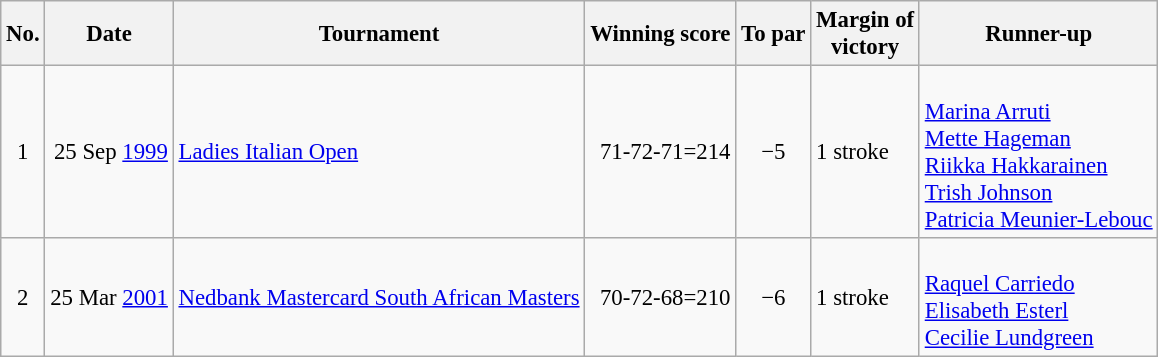<table class="wikitable " style="font-size:95%;">
<tr>
<th>No.</th>
<th>Date</th>
<th>Tournament</th>
<th>Winning score</th>
<th>To par</th>
<th>Margin of<br>victory</th>
<th>Runner-up</th>
</tr>
<tr>
<td align=center>1</td>
<td align=right>25 Sep <a href='#'>1999</a></td>
<td><a href='#'>Ladies Italian Open</a></td>
<td align=right>71-72-71=214</td>
<td align=center>−5</td>
<td>1 stroke</td>
<td><br> <a href='#'>Marina Arruti</a><br>
 <a href='#'>Mette Hageman</a><br>
 <a href='#'>Riikka Hakkarainen</a><br>
 <a href='#'>Trish Johnson</a><br>
 <a href='#'>Patricia Meunier-Lebouc</a></td>
</tr>
<tr>
<td align=center>2</td>
<td align=right>25 Mar <a href='#'>2001</a></td>
<td><a href='#'>Nedbank Mastercard South African Masters</a></td>
<td align=right>70-72-68=210</td>
<td align=center>−6</td>
<td>1 stroke</td>
<td><br> <a href='#'>Raquel Carriedo </a><br>
 <a href='#'>Elisabeth Esterl</a><br>
 <a href='#'>Cecilie Lundgreen</a></td>
</tr>
</table>
